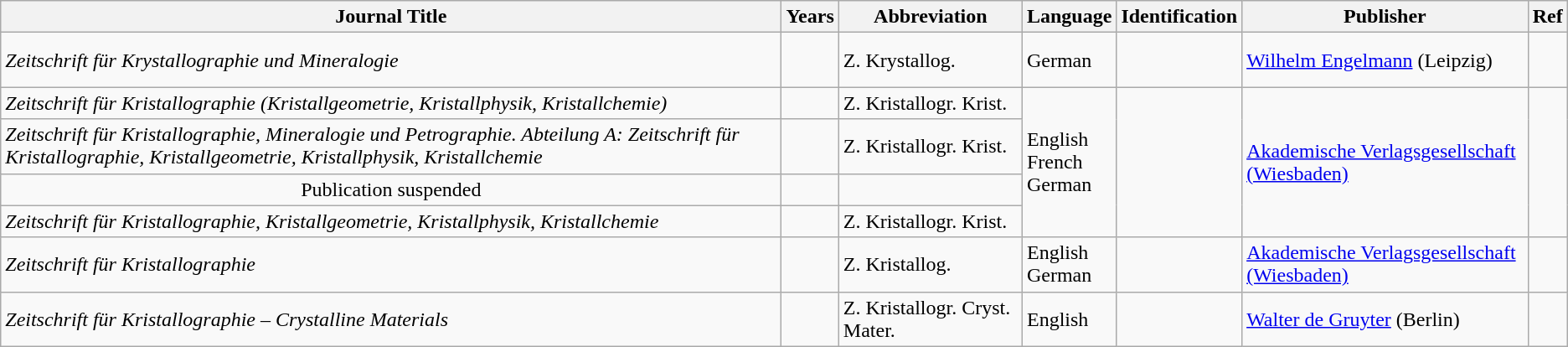<table class="wikitable">
<tr>
<th>Journal Title</th>
<th>Years</th>
<th>Abbreviation</th>
<th>Language</th>
<th>Identification</th>
<th>Publisher</th>
<th>Ref</th>
</tr>
<tr>
<td><em>Zeitschrift für Krystallographie und Mineralogie</em></td>
<td></td>
<td>Z. Krystallog.</td>
<td>German</td>
<td><br><br></td>
<td><a href='#'>Wilhelm Engelmann</a> (Leipzig)</td>
<td></td>
</tr>
<tr>
<td><em>Zeitschrift für Kristallographie (Kristallgeometrie, Kristallphysik, Kristallchemie)</em></td>
<td></td>
<td>Z. Kristallogr. Krist.</td>
<td rowspan=4>English<br>French<br>German</td>
<td rowspan=4><br><br><br><br></td>
<td rowspan=4><a href='#'>Akademische Verlagsgesellschaft (Wiesbaden)</a></td>
<td rowspan=4></td>
</tr>
<tr>
<td><em>Zeitschrift für Kristallographie, Mineralogie und Petrographie. Abteilung A: Zeitschrift für Kristallographie, Kristallgeometrie, Kristallphysik, Kristallchemie</em></td>
<td></td>
<td>Z. Kristallogr. Krist.</td>
</tr>
<tr>
<td align="center">Publication suspended</td>
<td></td>
<td></td>
</tr>
<tr>
<td><em>Zeitschrift für Kristallographie, Kristallgeometrie, Kristallphysik, Kristallchemie</em></td>
<td></td>
<td>Z. Kristallogr. Krist.</td>
</tr>
<tr>
<td><em>Zeitschrift für Kristallographie</em></td>
<td></td>
<td>Z. Kristallog.</td>
<td>English<br>German</td>
<td><br><br></td>
<td><a href='#'>Akademische Verlagsgesellschaft (Wiesbaden)</a></td>
<td></td>
</tr>
<tr>
<td><em>Zeitschrift für Kristallographie – Crystalline Materials</em></td>
<td></td>
<td>Z. Kristallogr. Cryst. Mater.</td>
<td>English</td>
<td><br><br></td>
<td><a href='#'>Walter de Gruyter</a> (Berlin)</td>
<td></td>
</tr>
</table>
